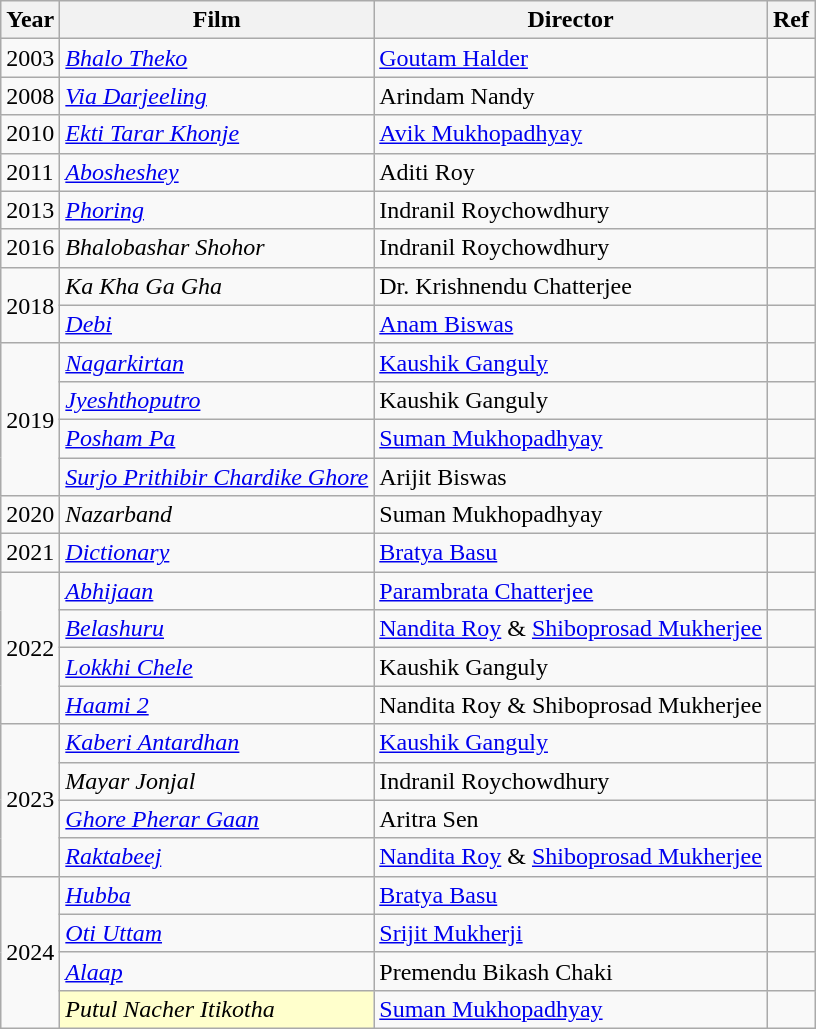<table class="wikitable">
<tr>
<th>Year</th>
<th>Film</th>
<th>Director</th>
<th>Ref</th>
</tr>
<tr>
<td>2003</td>
<td><em><a href='#'>Bhalo Theko</a></em></td>
<td><a href='#'>Goutam Halder</a></td>
<td></td>
</tr>
<tr>
<td>2008</td>
<td><em><a href='#'>Via Darjeeling</a></em></td>
<td>Arindam Nandy</td>
<td></td>
</tr>
<tr>
<td>2010</td>
<td><em><a href='#'>Ekti Tarar Khonje</a></em></td>
<td><a href='#'>Avik Mukhopadhyay</a></td>
<td></td>
</tr>
<tr>
<td>2011</td>
<td><em><a href='#'>Abosheshey</a></em></td>
<td>Aditi Roy</td>
<td></td>
</tr>
<tr>
<td>2013</td>
<td><em><a href='#'>Phoring</a></em></td>
<td>Indranil Roychowdhury</td>
<td></td>
</tr>
<tr>
<td>2016</td>
<td><em>Bhalobashar Shohor</em></td>
<td>Indranil Roychowdhury</td>
<td></td>
</tr>
<tr>
<td rowspan="2">2018</td>
<td><em>Ka Kha Ga Gha</em></td>
<td>Dr. Krishnendu Chatterjee</td>
<td></td>
</tr>
<tr>
<td><em><a href='#'>Debi</a></em></td>
<td><a href='#'>Anam Biswas</a></td>
<td></td>
</tr>
<tr>
<td rowspan="4">2019</td>
<td><em><a href='#'>Nagarkirtan</a></em></td>
<td><a href='#'>Kaushik Ganguly</a></td>
<td></td>
</tr>
<tr>
<td><em><a href='#'>Jyeshthoputro</a></em></td>
<td>Kaushik Ganguly</td>
<td></td>
</tr>
<tr>
<td><em><a href='#'>Posham Pa</a></em></td>
<td><a href='#'>Suman Mukhopadhyay</a></td>
<td></td>
</tr>
<tr>
<td><em><a href='#'>Surjo Prithibir Chardike Ghore</a></em></td>
<td>Arijit Biswas</td>
<td></td>
</tr>
<tr>
<td>2020</td>
<td><em>Nazarband</em></td>
<td>Suman Mukhopadhyay</td>
<td></td>
</tr>
<tr>
<td>2021</td>
<td><em><a href='#'>Dictionary</a></em></td>
<td><a href='#'>Bratya Basu</a></td>
<td></td>
</tr>
<tr>
<td rowspan="4">2022</td>
<td><em><a href='#'>Abhijaan</a></em></td>
<td><a href='#'>Parambrata Chatterjee</a></td>
<td></td>
</tr>
<tr>
<td><em><a href='#'>Belashuru</a></em></td>
<td><a href='#'>Nandita Roy</a> & <a href='#'>Shiboprosad Mukherjee</a></td>
<td></td>
</tr>
<tr>
<td><em><a href='#'>Lokkhi Chele</a></em></td>
<td>Kaushik Ganguly</td>
<td></td>
</tr>
<tr>
<td><em><a href='#'>Haami 2</a></em></td>
<td>Nandita Roy & Shiboprosad Mukherjee</td>
<td></td>
</tr>
<tr>
<td rowspan="4">2023</td>
<td><em><a href='#'>Kaberi Antardhan</a></em></td>
<td><a href='#'>Kaushik Ganguly</a></td>
<td></td>
</tr>
<tr>
<td><em>Mayar Jonjal</em></td>
<td>Indranil Roychowdhury</td>
<td></td>
</tr>
<tr>
<td><em><a href='#'>Ghore Pherar Gaan</a></em></td>
<td>Aritra Sen</td>
<td></td>
</tr>
<tr>
<td><em><a href='#'>Raktabeej</a></em></td>
<td><a href='#'>Nandita Roy</a> & <a href='#'>Shiboprosad Mukherjee</a></td>
<td></td>
</tr>
<tr>
<td rowspan="4">2024</td>
<td><em><a href='#'>Hubba</a></em></td>
<td><a href='#'>Bratya Basu</a></td>
<td></td>
</tr>
<tr>
<td><em><a href='#'>Oti Uttam</a></em></td>
<td><a href='#'>Srijit Mukherji</a></td>
<td></td>
</tr>
<tr>
<td><em><a href='#'>Alaap</a></em></td>
<td>Premendu Bikash Chaki</td>
<td></td>
</tr>
<tr>
<td style="background:#ffc;"><em>Putul Nacher Itikotha</em></td>
<td><a href='#'>Suman Mukhopadhyay</a></td>
<td></td>
</tr>
</table>
